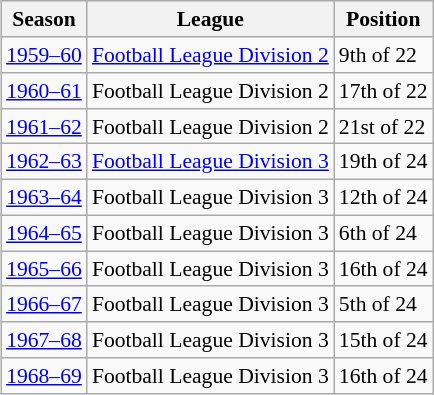<table class="wikitable" style="float:right; font-size: 90%; text-align: left;">
<tr>
<th>Season</th>
<th>League</th>
<th>Position</th>
</tr>
<tr>
<td><a href='#'>1959–60</a></td>
<td><a href='#'>Football League Division 2</a></td>
<td>9th of 22</td>
</tr>
<tr>
<td><a href='#'>1960–61</a></td>
<td>Football League Division 2</td>
<td>17th of 22</td>
</tr>
<tr>
<td><a href='#'>1961–62</a></td>
<td>Football League Division 2</td>
<td>21st of 22</td>
</tr>
<tr>
<td><a href='#'>1962–63</a></td>
<td><a href='#'>Football League Division 3</a></td>
<td>19th of 24</td>
</tr>
<tr>
<td><a href='#'>1963–64</a></td>
<td>Football League Division 3</td>
<td>12th of 24</td>
</tr>
<tr>
<td><a href='#'>1964–65</a></td>
<td>Football League Division 3</td>
<td>6th of 24</td>
</tr>
<tr>
<td><a href='#'>1965–66</a></td>
<td>Football League Division 3</td>
<td>16th of 24</td>
</tr>
<tr>
<td><a href='#'>1966–67</a></td>
<td>Football League Division 3</td>
<td>5th of 24</td>
</tr>
<tr>
<td><a href='#'>1967–68</a></td>
<td>Football League Division 3</td>
<td>15th of 24</td>
</tr>
<tr>
<td><a href='#'>1968–69</a></td>
<td>Football League Division 3</td>
<td>16th of 24</td>
</tr>
</table>
